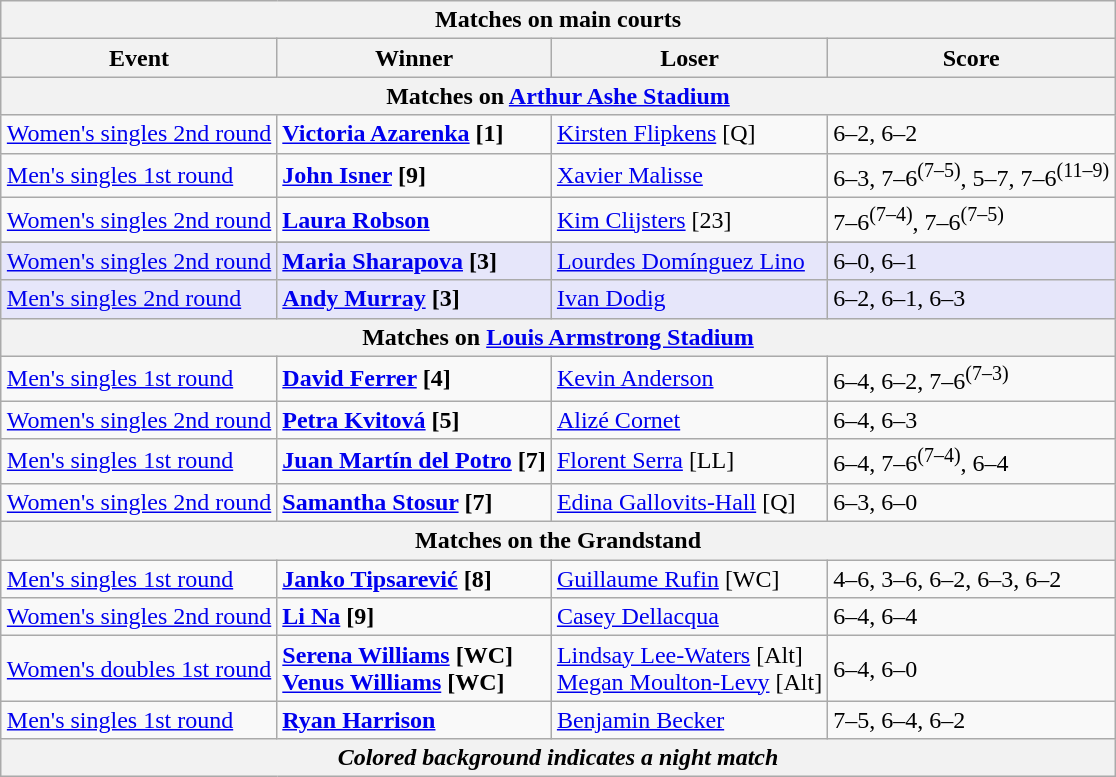<table class="wikitable collapsible uncollapsed" style=margin:auto>
<tr>
<th colspan=4><strong>Matches on main courts</strong></th>
</tr>
<tr>
<th>Event</th>
<th>Winner</th>
<th>Loser</th>
<th>Score</th>
</tr>
<tr>
<th colspan=4><strong>Matches on <a href='#'>Arthur Ashe Stadium</a></strong></th>
</tr>
<tr>
<td><a href='#'>Women's singles 2nd round</a></td>
<td> <strong><a href='#'>Victoria Azarenka</a> [1]</strong></td>
<td> <a href='#'>Kirsten Flipkens</a> [Q]</td>
<td>6–2, 6–2</td>
</tr>
<tr>
<td><a href='#'>Men's singles 1st round</a></td>
<td> <strong><a href='#'>John Isner</a> [9]</strong></td>
<td> <a href='#'>Xavier Malisse</a></td>
<td>6–3, 7–6<sup>(7–5)</sup>, 5–7, 7–6<sup>(11–9)</sup></td>
</tr>
<tr>
<td><a href='#'>Women's singles 2nd round</a></td>
<td> <strong><a href='#'>Laura Robson</a></strong></td>
<td> <a href='#'>Kim Clijsters</a> [23]</td>
<td>7–6<sup>(7–4)</sup>, 7–6<sup>(7–5)</sup></td>
</tr>
<tr>
</tr>
<tr bgcolor=lavender>
<td><a href='#'>Women's singles 2nd round</a></td>
<td> <strong><a href='#'>Maria Sharapova</a> [3]</strong></td>
<td> <a href='#'>Lourdes Domínguez Lino</a></td>
<td>6–0, 6–1</td>
</tr>
<tr bgcolor=lavender>
<td><a href='#'>Men's singles 2nd round</a></td>
<td> <strong><a href='#'>Andy Murray</a> [3]</strong></td>
<td> <a href='#'>Ivan Dodig</a></td>
<td>6–2, 6–1, 6–3</td>
</tr>
<tr>
<th colspan=4><strong>Matches on <a href='#'>Louis Armstrong Stadium</a></strong></th>
</tr>
<tr>
<td><a href='#'>Men's singles 1st round</a></td>
<td> <strong><a href='#'>David Ferrer</a> [4]</strong></td>
<td> <a href='#'>Kevin Anderson</a></td>
<td>6–4, 6–2, 7–6<sup>(7–3)</sup></td>
</tr>
<tr>
<td><a href='#'>Women's singles 2nd round</a></td>
<td> <strong><a href='#'>Petra Kvitová</a> [5]</strong></td>
<td> <a href='#'>Alizé Cornet</a></td>
<td>6–4, 6–3</td>
</tr>
<tr>
<td><a href='#'>Men's singles 1st round</a></td>
<td> <strong><a href='#'>Juan Martín del Potro</a> [7]</strong></td>
<td> <a href='#'>Florent Serra</a> [LL]</td>
<td>6–4, 7–6<sup>(7–4)</sup>, 6–4</td>
</tr>
<tr>
<td><a href='#'>Women's singles 2nd round</a></td>
<td> <strong><a href='#'>Samantha Stosur</a> [7]</strong></td>
<td> <a href='#'>Edina Gallovits-Hall</a> [Q]</td>
<td>6–3, 6–0</td>
</tr>
<tr>
<th colspan=4><strong>Matches on the Grandstand</strong></th>
</tr>
<tr>
<td><a href='#'>Men's singles 1st round</a></td>
<td> <strong><a href='#'>Janko Tipsarević</a> [8]</strong></td>
<td> <a href='#'>Guillaume Rufin</a> [WC]</td>
<td>4–6, 3–6, 6–2, 6–3, 6–2</td>
</tr>
<tr>
<td><a href='#'>Women's singles 2nd round</a></td>
<td> <strong><a href='#'>Li Na</a> [9]</strong></td>
<td> <a href='#'>Casey Dellacqua</a></td>
<td>6–4, 6–4</td>
</tr>
<tr>
<td><a href='#'>Women's doubles 1st round</a></td>
<td> <strong><a href='#'>Serena Williams</a> [WC]<br> <a href='#'>Venus Williams</a> [WC]</strong></td>
<td> <a href='#'>Lindsay Lee-Waters</a> [Alt]<br> <a href='#'>Megan Moulton-Levy</a> [Alt]</td>
<td>6–4, 6–0</td>
</tr>
<tr>
<td><a href='#'>Men's singles 1st round</a></td>
<td> <strong><a href='#'>Ryan Harrison</a></strong></td>
<td> <a href='#'>Benjamin Becker</a></td>
<td>7–5, 6–4, 6–2</td>
</tr>
<tr>
<th colspan=4><em>Colored background indicates a night match</em></th>
</tr>
</table>
